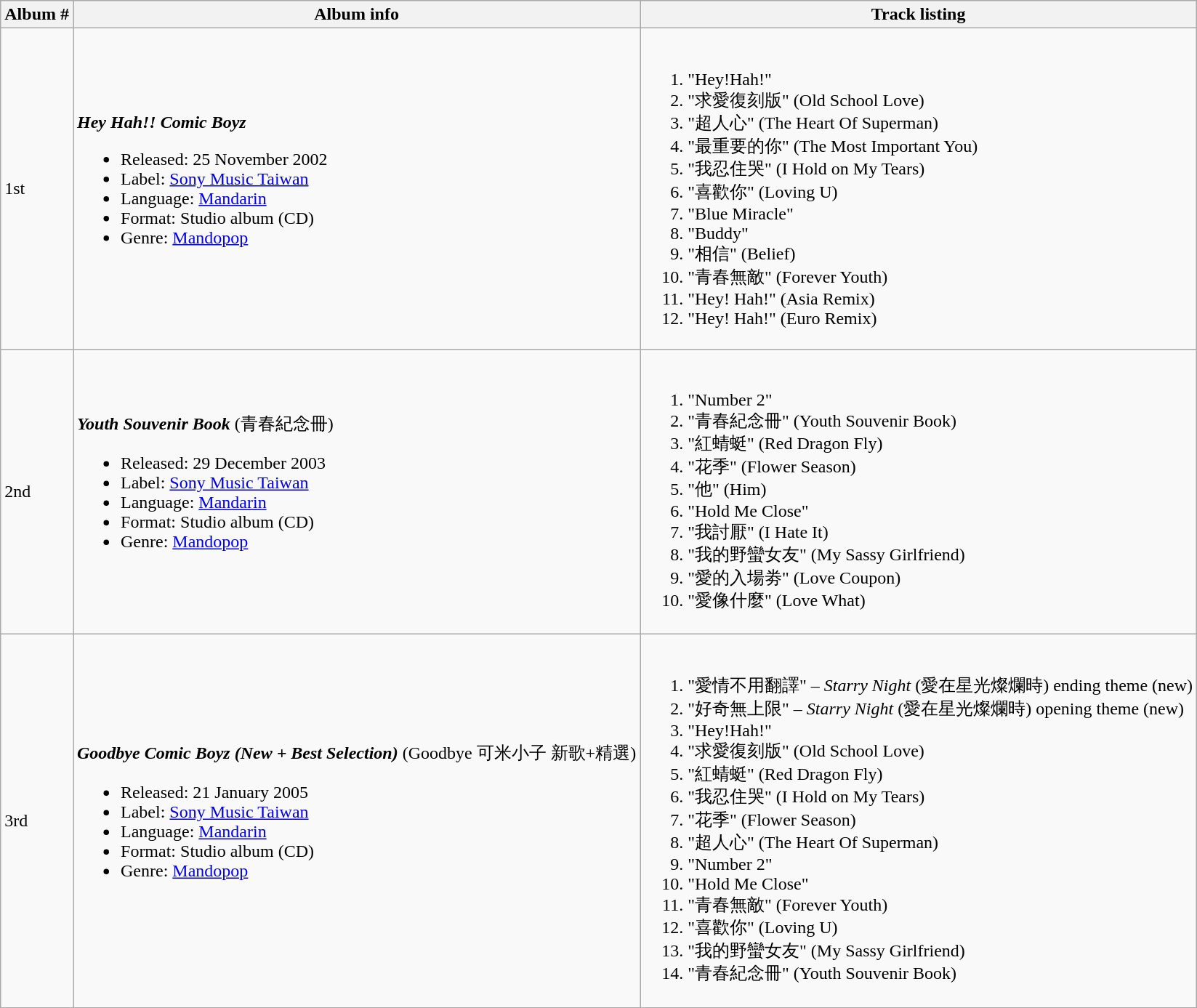<table class="wikitable">
<tr>
<th>Album #</th>
<th>Album info</th>
<th>Track listing</th>
</tr>
<tr>
<td>1st</td>
<td><strong><em>Hey Hah!! Comic Boyz</em></strong><br><ul><li>Released: 25 November 2002</li><li>Label: <a href='#'>Sony Music Taiwan</a></li><li>Language: <a href='#'>Mandarin</a></li><li>Format: Studio album (CD)</li><li>Genre: <a href='#'>Mandopop</a></li></ul></td>
<td><br><ol><li>"Hey!Hah!"</li><li>"求愛復刻版" (Old School Love)</li><li>"超人心" (The Heart Of Superman)</li><li>"最重要的你" (The Most Important You)</li><li>"我忍住哭" (I Hold on My Tears)</li><li>"喜歡你" (Loving U)</li><li>"Blue Miracle"</li><li>"Buddy"</li><li>"相信" (Belief)</li><li>"青春無敵" (Forever Youth)</li><li>"Hey! Hah!" (Asia Remix)</li><li>"Hey! Hah!" (Euro Remix)</li></ol></td>
</tr>
<tr>
<td>2nd</td>
<td><strong><em>Youth Souvenir Book</em></strong> (青春紀念冊)<br><ul><li>Released: 29 December 2003</li><li>Label: <a href='#'>Sony Music Taiwan</a></li><li>Language: <a href='#'>Mandarin</a></li><li>Format: Studio album (CD)</li><li>Genre: <a href='#'>Mandopop</a></li></ul></td>
<td><br><ol><li>"Number 2"</li><li>"青春紀念冊" (Youth Souvenir Book)</li><li>"紅蜻蜓" (Red Dragon Fly)</li><li>"花季" (Flower Season)</li><li>"他" (Him)</li><li>"Hold Me Close"</li><li>"我討厭" (I Hate It)</li><li>"我的野蠻女友" (My Sassy Girlfriend)</li><li>"愛的入場劵" (Love Coupon)</li><li>"愛像什麼" (Love What)</li></ol></td>
</tr>
<tr>
<td>3rd</td>
<td><strong><em>Goodbye Comic Boyz (New + Best Selection)</em></strong> (Goodbye 可米小子 新歌+精選)<br><ul><li>Released: 21 January 2005</li><li>Label: <a href='#'>Sony Music Taiwan</a></li><li>Language: <a href='#'>Mandarin</a></li><li>Format: Studio album (CD)</li><li>Genre: <a href='#'>Mandopop</a></li></ul></td>
<td><br><ol><li>"愛情不用翻譯"  – <em>Starry Night</em> (愛在星光燦爛時) ending theme (new)</li><li>"好奇無上限"  – <em>Starry Night</em> (愛在星光燦爛時) opening theme (new)</li><li>"Hey!Hah!"</li><li>"求愛復刻版" (Old School Love)</li><li>"紅蜻蜓" (Red Dragon Fly)</li><li>"我忍住哭" (I Hold on My Tears)</li><li>"花季" (Flower Season)</li><li>"超人心" (The Heart Of Superman)</li><li>"Number 2"</li><li>"Hold Me Close"</li><li>"青春無敵" (Forever Youth)</li><li>"喜歡你" (Loving U)</li><li>"我的野蠻女友" (My Sassy Girlfriend)</li><li>"青春紀念冊" (Youth Souvenir Book)</li></ol></td>
</tr>
</table>
